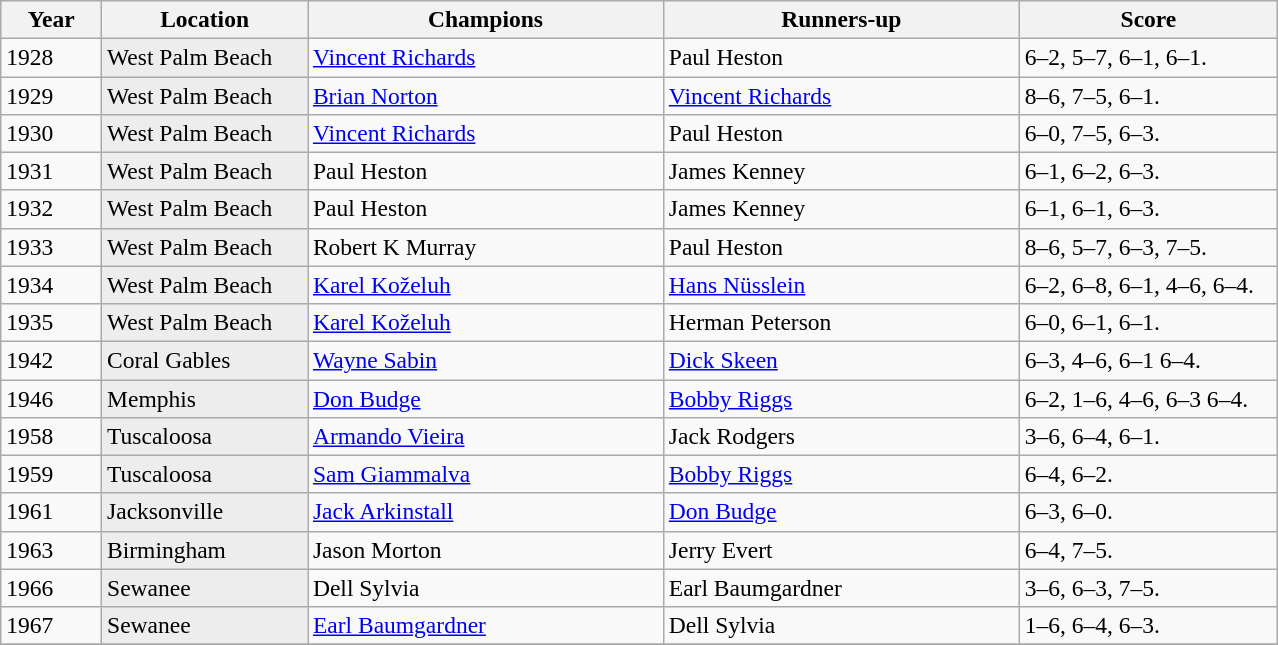<table class="wikitable" style="font-size:98%;">
<tr>
<th style="width:60px;">Year</th>
<th style="width:130px;">Location</th>
<th style="width:230px;">Champions</th>
<th style="width:230px;">Runners-up</th>
<th style="width:165px;">Score</th>
</tr>
<tr>
<td>1928</td>
<td style="background:#ededed">West Palm Beach</td>
<td> <a href='#'>Vincent Richards</a></td>
<td> Paul Heston</td>
<td>6–2, 5–7, 6–1, 6–1.</td>
</tr>
<tr>
<td>1929</td>
<td style="background:#ededed">West Palm Beach</td>
<td> <a href='#'>Brian Norton</a></td>
<td> <a href='#'>Vincent Richards</a></td>
<td>8–6, 7–5, 6–1.</td>
</tr>
<tr>
<td>1930</td>
<td style="background:#ededed">West Palm Beach</td>
<td> <a href='#'>Vincent Richards</a></td>
<td> Paul Heston</td>
<td>6–0, 7–5, 6–3.</td>
</tr>
<tr>
<td>1931</td>
<td style="background:#ededed">West Palm Beach</td>
<td> Paul Heston</td>
<td> James Kenney</td>
<td>6–1, 6–2, 6–3.</td>
</tr>
<tr>
<td>1932</td>
<td style="background:#ededed">West Palm Beach</td>
<td> Paul Heston</td>
<td> James Kenney</td>
<td>6–1, 6–1, 6–3.</td>
</tr>
<tr>
<td>1933</td>
<td style="background:#ededed">West Palm Beach</td>
<td> Robert K Murray</td>
<td> Paul Heston</td>
<td>8–6, 5–7, 6–3, 7–5.</td>
</tr>
<tr>
<td>1934</td>
<td style="background:#ededed">West Palm Beach</td>
<td> <a href='#'>Karel Koželuh</a></td>
<td> <a href='#'>Hans Nüsslein</a></td>
<td>6–2, 6–8, 6–1, 4–6, 6–4.</td>
</tr>
<tr>
<td>1935</td>
<td style="background:#ededed">West Palm Beach</td>
<td> <a href='#'>Karel Koželuh</a></td>
<td> Herman Peterson</td>
<td>6–0, 6–1, 6–1.</td>
</tr>
<tr>
<td>1942</td>
<td style="background:#ededed">Coral Gables</td>
<td> <a href='#'>Wayne Sabin</a></td>
<td> <a href='#'>Dick Skeen</a></td>
<td>6–3, 4–6, 6–1 6–4.</td>
</tr>
<tr>
<td>1946</td>
<td style="background:#ededed">Memphis</td>
<td> <a href='#'>Don Budge</a></td>
<td> <a href='#'>Bobby Riggs</a></td>
<td>6–2, 1–6, 4–6, 6–3 6–4.</td>
</tr>
<tr>
<td>1958</td>
<td style="background:#ededed">Tuscaloosa</td>
<td> <a href='#'>Armando Vieira</a></td>
<td> Jack Rodgers</td>
<td>3–6, 6–4, 6–1.</td>
</tr>
<tr>
<td>1959</td>
<td style="background:#ededed">Tuscaloosa</td>
<td> <a href='#'>Sam Giammalva</a></td>
<td> <a href='#'>Bobby Riggs</a></td>
<td>6–4, 6–2.</td>
</tr>
<tr>
<td>1961</td>
<td style="background:#ededed">Jacksonville</td>
<td> <a href='#'>Jack Arkinstall</a></td>
<td> <a href='#'>Don Budge</a></td>
<td>6–3, 6–0.</td>
</tr>
<tr>
<td>1963</td>
<td style="background:#ededed">Birmingham</td>
<td> Jason Morton</td>
<td> Jerry Evert</td>
<td>6–4, 7–5.</td>
</tr>
<tr>
<td>1966</td>
<td style="background:#ededed">Sewanee</td>
<td> Dell Sylvia</td>
<td> Earl Baumgardner</td>
<td>3–6, 6–3, 7–5.</td>
</tr>
<tr>
<td>1967</td>
<td style="background:#ededed">Sewanee</td>
<td> <a href='#'>Earl Baumgardner</a></td>
<td>  Dell Sylvia</td>
<td>1–6, 6–4, 6–3.</td>
</tr>
<tr>
</tr>
</table>
